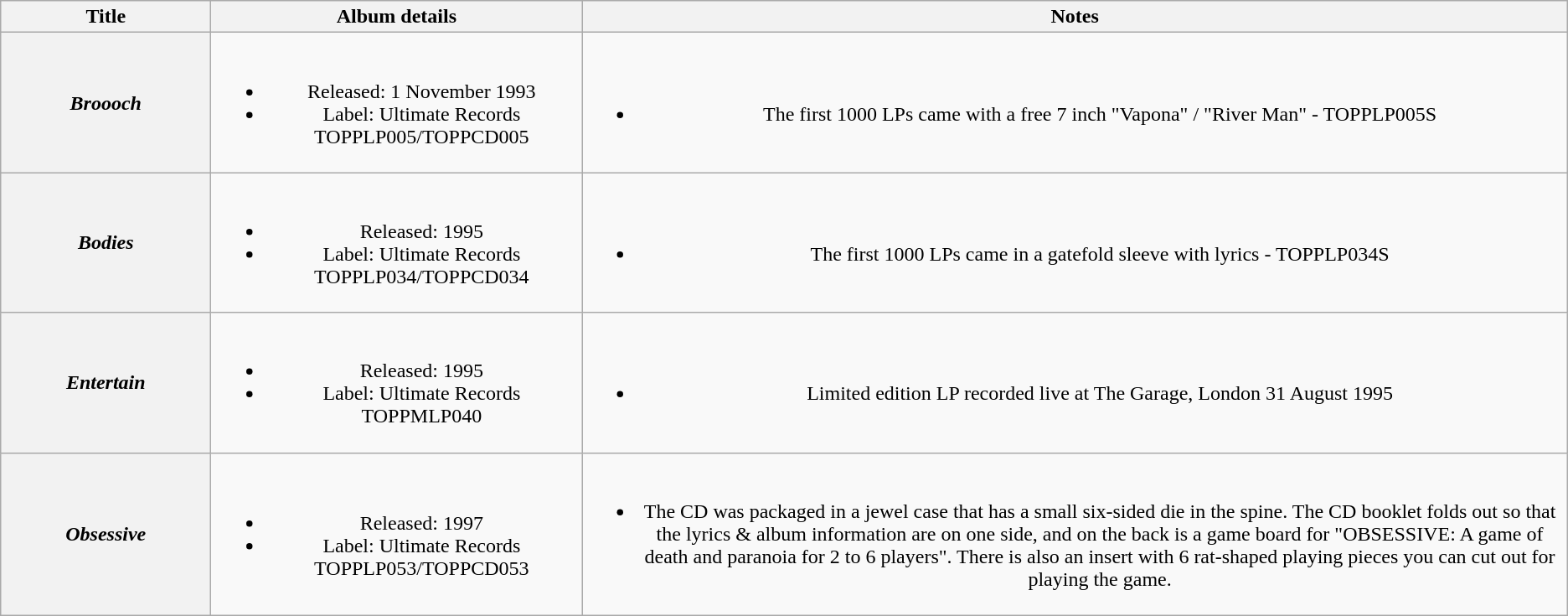<table class="wikitable plainrowheaders" style="text-align:center;">
<tr>
<th scope="col" style="width:10em;">Title</th>
<th scope="col" style="width:18em;">Album details</th>
<th>Notes</th>
</tr>
<tr>
<th scope="row"><em>Broooch</em></th>
<td><br><ul><li>Released: 1 November 1993</li><li>Label: Ultimate Records TOPPLP005/TOPPCD005</li></ul></td>
<td><br><ul><li>The first 1000 LPs came with a free 7 inch "Vapona" / "River Man" - TOPPLP005S</li></ul></td>
</tr>
<tr>
<th scope="row"><em>Bodies</em></th>
<td><br><ul><li>Released: 1995</li><li>Label: Ultimate Records TOPPLP034/TOPPCD034</li></ul></td>
<td><br><ul><li>The first 1000 LPs came in a gatefold sleeve with lyrics - TOPPLP034S</li></ul></td>
</tr>
<tr>
<th scope="row"><em>Entertain</em></th>
<td><br><ul><li>Released: 1995</li><li>Label: Ultimate Records TOPPMLP040</li></ul></td>
<td><br><ul><li>Limited edition LP recorded live at The Garage, London 31 August 1995</li></ul></td>
</tr>
<tr>
<th scope="row"><em>Obsessive</em></th>
<td><br><ul><li>Released: 1997</li><li>Label: Ultimate Records TOPPLP053/TOPPCD053</li></ul></td>
<td><br><ul><li>The CD was packaged in a jewel case that has a small six-sided die in the spine. The CD booklet folds out so that the lyrics & album information are on one side, and on the back is a game board for "OBSESSIVE: A game of death and paranoia for 2 to 6 players". There is also an insert with 6 rat-shaped playing pieces you can cut out for playing the game.</li></ul></td>
</tr>
</table>
